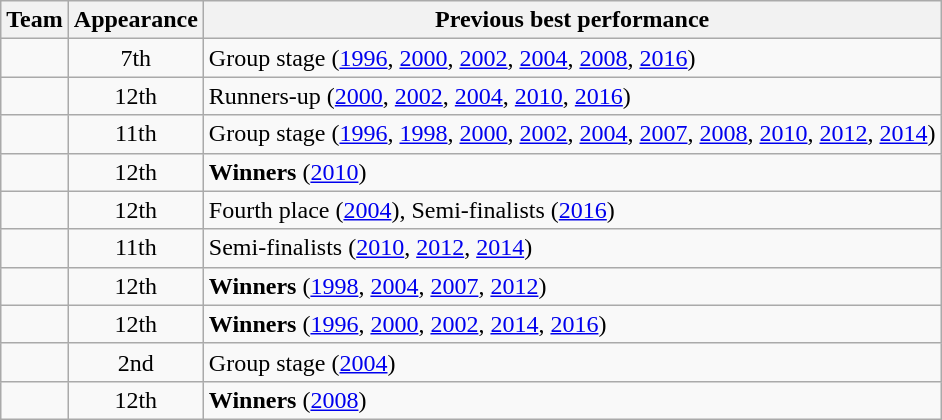<table class="wikitable sortable">
<tr>
<th>Team</th>
<th data-sort-type="number">Appearance</th>
<th>Previous best performance</th>
</tr>
<tr>
<td></td>
<td align=center>7th</td>
<td>Group stage (<a href='#'>1996</a>, <a href='#'>2000</a>, <a href='#'>2002</a>, <a href='#'>2004</a>, <a href='#'>2008</a>, <a href='#'>2016</a>)</td>
</tr>
<tr>
<td></td>
<td align=center>12th</td>
<td>Runners-up (<a href='#'>2000</a>, <a href='#'>2002</a>, <a href='#'>2004</a>, <a href='#'>2010</a>, <a href='#'>2016</a>)</td>
</tr>
<tr>
<td></td>
<td align=center>11th</td>
<td>Group stage (<a href='#'>1996</a>, <a href='#'>1998</a>, <a href='#'>2000</a>, <a href='#'>2002</a>, <a href='#'>2004</a>, <a href='#'>2007</a>, <a href='#'>2008</a>, <a href='#'>2010</a>, <a href='#'>2012</a>, <a href='#'>2014</a>)</td>
</tr>
<tr>
<td></td>
<td align=center>12th</td>
<td><strong>Winners</strong> (<a href='#'>2010</a>)</td>
</tr>
<tr>
<td></td>
<td align=center>12th</td>
<td>Fourth place (<a href='#'>2004</a>), Semi-finalists (<a href='#'>2016</a>)</td>
</tr>
<tr>
<td></td>
<td align=center>11th</td>
<td>Semi-finalists (<a href='#'>2010</a>, <a href='#'>2012</a>, <a href='#'>2014</a>)</td>
</tr>
<tr>
<td></td>
<td align=center>12th</td>
<td><strong>Winners</strong> (<a href='#'>1998</a>, <a href='#'>2004</a>, <a href='#'>2007</a>, <a href='#'>2012</a>)</td>
</tr>
<tr>
<td></td>
<td align=center>12th</td>
<td><strong>Winners</strong> (<a href='#'>1996</a>, <a href='#'>2000</a>, <a href='#'>2002</a>, <a href='#'>2014</a>, <a href='#'>2016</a>)</td>
</tr>
<tr>
<td></td>
<td align=center>2nd</td>
<td>Group stage (<a href='#'>2004</a>)</td>
</tr>
<tr>
<td></td>
<td align=center>12th</td>
<td><strong>Winners</strong> (<a href='#'>2008</a>)</td>
</tr>
</table>
